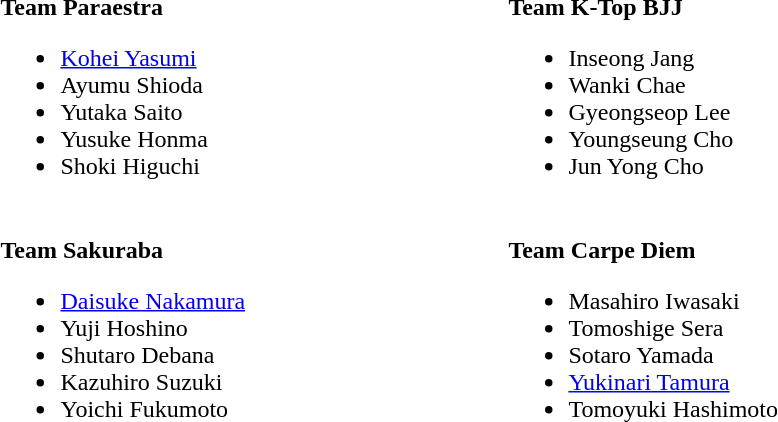<table>
<tr>
<td style="vertical-align:top; width:18%;"><br><strong>Team Paraestra</strong><ul><li> <a href='#'>Kohei Yasumi</a></li><li> Ayumu Shioda</li><li> Yutaka Saito</li><li> Yusuke Honma</li><li> Shoki Higuchi</li></ul></td>
<td style="vertical-align:top; width:18%;"><br><strong>Team K-Top BJJ</strong><ul><li> Inseong Jang</li><li> Wanki Chae</li><li> Gyeongseop Lee</li><li> Youngseung Cho</li><li> Jun Yong Cho</li></ul></td>
<td style="vertical-align:top; width:18%;"></td>
</tr>
<tr>
<td style="vertical-align:top; width:15%;"><br><strong>Team Sakuraba</strong><ul><li> <a href='#'>Daisuke Nakamura</a></li><li> Yuji Hoshino</li><li> Shutaro Debana</li><li> Kazuhiro Suzuki</li><li> Yoichi Fukumoto</li></ul></td>
<td style="vertical-align:top; width:18%;"><br><strong>Team Carpe Diem</strong><ul><li> Masahiro Iwasaki</li><li> Tomoshige Sera</li><li> Sotaro Yamada</li><li> <a href='#'>Yukinari Tamura</a></li><li> Tomoyuki Hashimoto</li></ul></td>
<td style="vertical-align:top; width:18%;"></td>
</tr>
</table>
